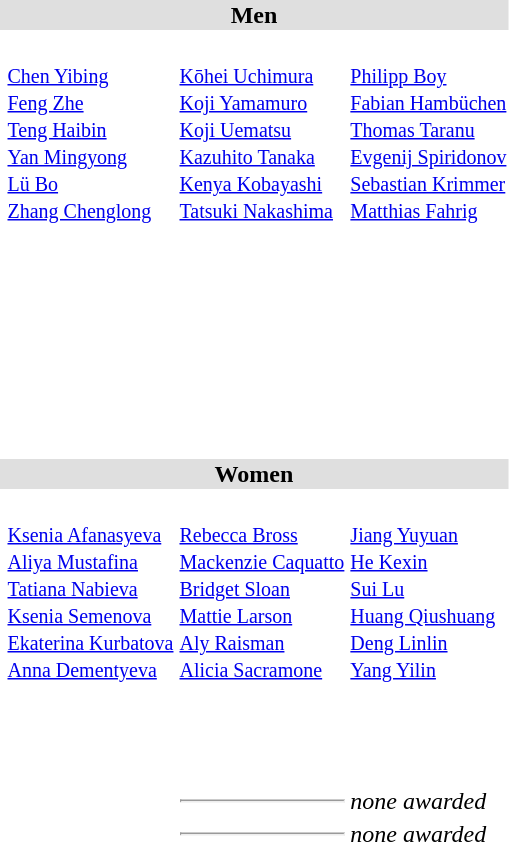<table>
<tr style="background:#dfdfdf;">
<td colspan="4" style="text-align:center;"><strong>Men</strong></td>
</tr>
<tr>
<th scope=row style="text-align:left"><br></th>
<td><br><small><a href='#'>Chen Yibing</a><br><a href='#'>Feng Zhe</a><br><a href='#'>Teng Haibin</a><br><a href='#'>Yan Mingyong</a><br><a href='#'>Lü Bo</a><br><a href='#'>Zhang Chenglong</a></small></td>
<td><br><small><a href='#'>Kōhei Uchimura</a><br><a href='#'>Koji Yamamuro</a><br><a href='#'>Koji Uematsu</a><br><a href='#'>Kazuhito Tanaka</a><br><a href='#'>Kenya Kobayashi</a><br><a href='#'>Tatsuki Nakashima</a></small></td>
<td><br><small><a href='#'>Philipp Boy</a><br><a href='#'>Fabian Hambüchen</a><br><a href='#'>Thomas Taranu</a><br><a href='#'>Evgenij Spiridonov</a><br><a href='#'>Sebastian Krimmer</a><br><a href='#'>Matthias Fahrig</a></small></td>
</tr>
<tr>
<th scope=row style="text-align:left"><br></th>
<td></td>
<td></td>
<td></td>
</tr>
<tr>
<th scope=row style="text-align:left"><br></th>
<td></td>
<td></td>
<td></td>
</tr>
<tr>
<th scope=row style="text-align:left"><br></th>
<td></td>
<td></td>
<td></td>
</tr>
<tr>
<th scope=row style="text-align:left"><br></th>
<td></td>
<td></td>
<td></td>
</tr>
<tr>
<th scope=row style="text-align:left"><br></th>
<td></td>
<td></td>
<td></td>
</tr>
<tr>
<th scope=row style="text-align:left"><br></th>
<td></td>
<td></td>
<td></td>
</tr>
<tr>
<th scope=row style="text-align:left"><br></th>
<td></td>
<td></td>
<td></td>
</tr>
<tr style="background:#dfdfdf;">
<td colspan="4" style="text-align:center;"><strong>Women</strong></td>
</tr>
<tr>
<th scope=row style="text-align:left"><br></th>
<td><br><small><a href='#'>Ksenia Afanasyeva</a><br><a href='#'>Aliya Mustafina</a><br><a href='#'>Tatiana Nabieva</a><br><a href='#'>Ksenia Semenova</a><br><a href='#'>Ekaterina Kurbatova</a><br><a href='#'>Anna Dementyeva</a></small></td>
<td><br><small><a href='#'>Rebecca Bross</a><br><a href='#'>Mackenzie Caquatto</a><br><a href='#'>Bridget Sloan</a><br><a href='#'>Mattie Larson</a><br><a href='#'>Aly Raisman</a><br><a href='#'>Alicia Sacramone</a></small></td>
<td><br><small><a href='#'>Jiang Yuyuan</a><br><a href='#'>He Kexin</a><br><a href='#'>Sui Lu</a><br><a href='#'>Huang Qiushuang</a><br><a href='#'>Deng Linlin</a><br><a href='#'>Yang Yilin</a></small></td>
</tr>
<tr>
<th scope=row style="text-align:left"><br></th>
<td></td>
<td></td>
<td></td>
</tr>
<tr>
<th scope=row style="text-align:left"><br></th>
<td></td>
<td></td>
<td></td>
</tr>
<tr>
<th scope=row style="text-align:left"><br></th>
<td></td>
<td></td>
<td></td>
</tr>
<tr>
<th scope=row style="text-align:left"><br></th>
<td></td>
<td><hr></td>
<td><em>none awarded</em></td>
</tr>
<tr>
<th scope=row style="text-align:left"><br></th>
<td></td>
<td><hr></td>
<td><em>none awarded</em></td>
</tr>
</table>
